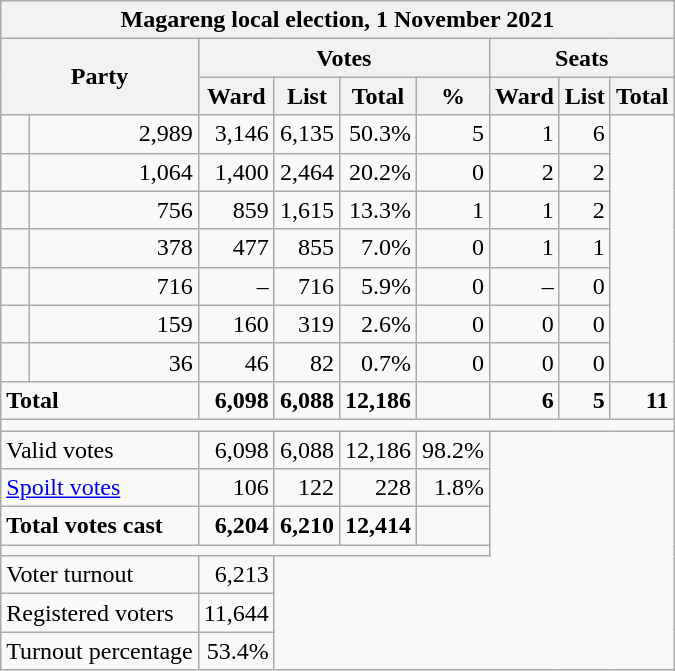<table class=wikitable style="text-align:right">
<tr>
<th colspan="9" align="center">Magareng local election, 1 November 2021</th>
</tr>
<tr>
<th rowspan="2" colspan="2">Party</th>
<th colspan="4" align="center">Votes</th>
<th colspan="3" align="center">Seats</th>
</tr>
<tr>
<th>Ward</th>
<th>List</th>
<th>Total</th>
<th>%</th>
<th>Ward</th>
<th>List</th>
<th>Total</th>
</tr>
<tr>
<td></td>
<td>2,989</td>
<td>3,146</td>
<td>6,135</td>
<td>50.3%</td>
<td>5</td>
<td>1</td>
<td>6</td>
</tr>
<tr>
<td></td>
<td>1,064</td>
<td>1,400</td>
<td>2,464</td>
<td>20.2%</td>
<td>0</td>
<td>2</td>
<td>2</td>
</tr>
<tr>
<td></td>
<td>756</td>
<td>859</td>
<td>1,615</td>
<td>13.3%</td>
<td>1</td>
<td>1</td>
<td>2</td>
</tr>
<tr>
<td></td>
<td>378</td>
<td>477</td>
<td>855</td>
<td>7.0%</td>
<td>0</td>
<td>1</td>
<td>1</td>
</tr>
<tr>
<td></td>
<td>716</td>
<td>–</td>
<td>716</td>
<td>5.9%</td>
<td>0</td>
<td>–</td>
<td>0</td>
</tr>
<tr>
<td></td>
<td>159</td>
<td>160</td>
<td>319</td>
<td>2.6%</td>
<td>0</td>
<td>0</td>
<td>0</td>
</tr>
<tr>
<td></td>
<td>36</td>
<td>46</td>
<td>82</td>
<td>0.7%</td>
<td>0</td>
<td>0</td>
<td>0</td>
</tr>
<tr>
<td colspan="2" style="text-align:left"><strong>Total</strong></td>
<td><strong>6,098</strong></td>
<td><strong>6,088</strong></td>
<td><strong>12,186</strong></td>
<td></td>
<td><strong>6</strong></td>
<td><strong>5</strong></td>
<td><strong>11</strong></td>
</tr>
<tr>
<td colspan="9"></td>
</tr>
<tr>
<td colspan="2" style="text-align:left">Valid votes</td>
<td>6,098</td>
<td>6,088</td>
<td>12,186</td>
<td>98.2%</td>
</tr>
<tr>
<td colspan="2" style="text-align:left"><a href='#'>Spoilt votes</a></td>
<td>106</td>
<td>122</td>
<td>228</td>
<td>1.8%</td>
</tr>
<tr>
<td colspan="2" style="text-align:left"><strong>Total votes cast</strong></td>
<td><strong>6,204</strong></td>
<td><strong>6,210</strong></td>
<td><strong>12,414</strong></td>
<td></td>
</tr>
<tr>
<td colspan="6"></td>
</tr>
<tr>
<td colspan="2" style="text-align:left">Voter turnout</td>
<td>6,213</td>
</tr>
<tr>
<td colspan="2" style="text-align:left">Registered voters</td>
<td>11,644</td>
</tr>
<tr>
<td colspan="2" style="text-align:left">Turnout percentage</td>
<td>53.4%</td>
</tr>
</table>
